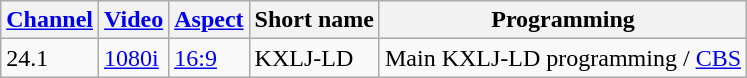<table class="wikitable">
<tr>
<th><a href='#'>Channel</a></th>
<th><a href='#'>Video</a></th>
<th><a href='#'>Aspect</a></th>
<th>Short name</th>
<th>Programming</th>
</tr>
<tr>
<td>24.1</td>
<td><a href='#'>1080i</a></td>
<td><a href='#'>16:9</a></td>
<td>KXLJ-LD</td>
<td>Main KXLJ-LD programming / <a href='#'>CBS</a></td>
</tr>
</table>
